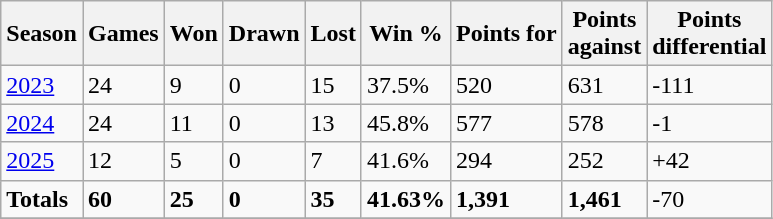<table class="wikitable">
<tr>
<th>Season</th>
<th>Games</th>
<th>Won</th>
<th>Drawn</th>
<th>Lost</th>
<th>Win %</th>
<th>Points for</th>
<th>Points<br>against</th>
<th>Points<br>differential</th>
</tr>
<tr>
<td><a href='#'>2023</a></td>
<td>24</td>
<td>9</td>
<td>0</td>
<td>15</td>
<td>37.5%</td>
<td>520</td>
<td>631</td>
<td>-111</td>
</tr>
<tr>
<td><a href='#'>2024</a></td>
<td>24</td>
<td>11</td>
<td>0</td>
<td>13</td>
<td>45.8%</td>
<td>577</td>
<td>578</td>
<td>-1</td>
</tr>
<tr>
<td><a href='#'>2025</a></td>
<td>12</td>
<td>5</td>
<td>0</td>
<td>7</td>
<td>41.6%</td>
<td>294</td>
<td>252</td>
<td>+42</td>
</tr>
<tr>
<td><strong>Totals</strong></td>
<td><strong>60</strong></td>
<td><strong>25</strong></td>
<td><strong>0</strong></td>
<td><strong>35</strong></td>
<td><strong>41.63%</strong></td>
<td><strong>1,391</strong></td>
<td><strong>1,461</strong></td>
<td>-70</td>
</tr>
<tr 70>
</tr>
</table>
